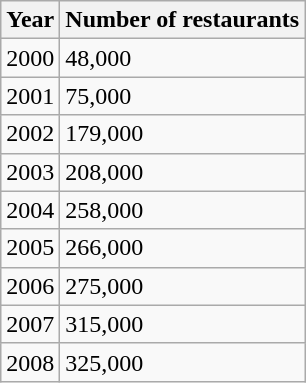<table class="wikitable">
<tr>
<th>Year</th>
<th>Number of restaurants</th>
</tr>
<tr>
<td>2000</td>
<td>48,000</td>
</tr>
<tr>
<td>2001</td>
<td>75,000</td>
</tr>
<tr>
<td>2002</td>
<td>179,000</td>
</tr>
<tr>
<td>2003</td>
<td>208,000</td>
</tr>
<tr>
<td>2004</td>
<td>258,000</td>
</tr>
<tr>
<td>2005</td>
<td>266,000</td>
</tr>
<tr>
<td>2006</td>
<td>275,000</td>
</tr>
<tr>
<td>2007</td>
<td>315,000</td>
</tr>
<tr>
<td>2008</td>
<td>325,000</td>
</tr>
</table>
